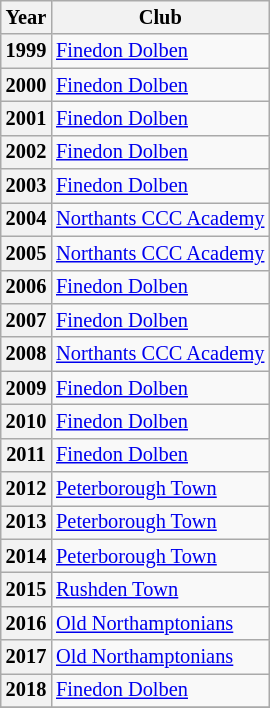<table class="wikitable" style="font-size:85%">
<tr>
<th>Year</th>
<th>Club</th>
</tr>
<tr>
<th scope="row">1999</th>
<td><a href='#'>Finedon Dolben</a></td>
</tr>
<tr>
<th scope="row">2000</th>
<td><a href='#'>Finedon Dolben</a></td>
</tr>
<tr>
<th scope="row">2001</th>
<td><a href='#'>Finedon Dolben</a></td>
</tr>
<tr>
<th scope="row">2002</th>
<td><a href='#'>Finedon Dolben</a></td>
</tr>
<tr>
<th scope="row">2003</th>
<td><a href='#'>Finedon Dolben</a></td>
</tr>
<tr>
<th scope="row">2004</th>
<td><a href='#'>Northants CCC Academy</a></td>
</tr>
<tr>
<th scope="row">2005</th>
<td><a href='#'>Northants CCC Academy</a></td>
</tr>
<tr>
<th scope="row">2006</th>
<td><a href='#'>Finedon Dolben</a></td>
</tr>
<tr>
<th scope="row">2007</th>
<td><a href='#'>Finedon Dolben</a></td>
</tr>
<tr>
<th scope="row">2008</th>
<td><a href='#'>Northants CCC Academy</a></td>
</tr>
<tr>
<th scope="row">2009</th>
<td><a href='#'>Finedon Dolben</a></td>
</tr>
<tr>
<th scope="row">2010</th>
<td><a href='#'>Finedon Dolben</a></td>
</tr>
<tr>
<th scope="row">2011</th>
<td><a href='#'>Finedon Dolben</a></td>
</tr>
<tr>
<th scope="row">2012</th>
<td><a href='#'>Peterborough Town</a></td>
</tr>
<tr>
<th scope="row">2013</th>
<td><a href='#'>Peterborough Town</a></td>
</tr>
<tr>
<th scope="row">2014</th>
<td><a href='#'>Peterborough Town</a></td>
</tr>
<tr>
<th scope="row">2015</th>
<td><a href='#'>Rushden Town</a></td>
</tr>
<tr>
<th scope="row">2016</th>
<td><a href='#'>Old Northamptonians</a></td>
</tr>
<tr>
<th scope="row">2017</th>
<td><a href='#'>Old Northamptonians</a></td>
</tr>
<tr>
<th scope="row">2018</th>
<td><a href='#'>Finedon Dolben</a></td>
</tr>
<tr>
</tr>
</table>
